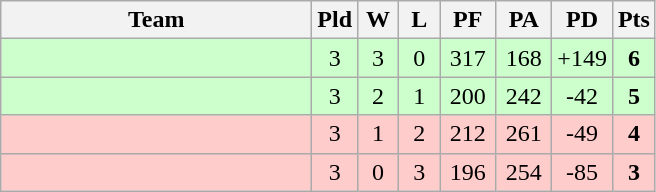<table class="wikitable" style="text-align:center;">
<tr>
<th width=200>Team</th>
<th width=20>Pld</th>
<th width=20>W</th>
<th width=20>L</th>
<th width=30>PF</th>
<th width=30>PA</th>
<th width=30>PD</th>
<th width=20>Pts</th>
</tr>
<tr bgcolor="#ccffcc">
<td align="left"></td>
<td>3</td>
<td>3</td>
<td>0</td>
<td>317</td>
<td>168</td>
<td>+149</td>
<td><strong>6</strong></td>
</tr>
<tr bgcolor="#ccffcc">
<td align=left></td>
<td>3</td>
<td>2</td>
<td>1</td>
<td>200</td>
<td>242</td>
<td>-42</td>
<td><strong>5</strong></td>
</tr>
<tr bgcolor=#ffcccc>
<td align=left></td>
<td>3</td>
<td>1</td>
<td>2</td>
<td>212</td>
<td>261</td>
<td>-49</td>
<td><strong>4</strong></td>
</tr>
<tr bgcolor=#ffcccc>
<td align=left></td>
<td>3</td>
<td>0</td>
<td>3</td>
<td>196</td>
<td>254</td>
<td>-85</td>
<td><strong>3</strong></td>
</tr>
</table>
